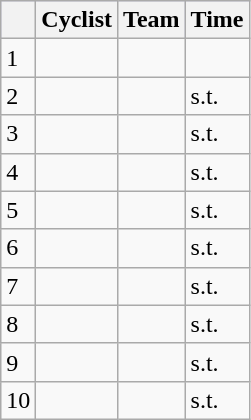<table class="wikitable">
<tr style="background:#ccccff;">
<th></th>
<th>Cyclist</th>
<th>Team</th>
<th>Time</th>
</tr>
<tr>
<td>1</td>
<td></td>
<td></td>
<td></td>
</tr>
<tr>
<td>2</td>
<td></td>
<td></td>
<td>s.t.</td>
</tr>
<tr>
<td>3</td>
<td></td>
<td></td>
<td>s.t.</td>
</tr>
<tr>
<td>4</td>
<td></td>
<td></td>
<td>s.t.</td>
</tr>
<tr>
<td>5</td>
<td></td>
<td></td>
<td>s.t.</td>
</tr>
<tr>
<td>6</td>
<td></td>
<td></td>
<td>s.t.</td>
</tr>
<tr>
<td>7</td>
<td></td>
<td></td>
<td>s.t.</td>
</tr>
<tr>
<td>8</td>
<td></td>
<td></td>
<td>s.t.</td>
</tr>
<tr>
<td>9</td>
<td></td>
<td></td>
<td>s.t.</td>
</tr>
<tr>
<td>10</td>
<td></td>
<td></td>
<td>s.t.</td>
</tr>
</table>
